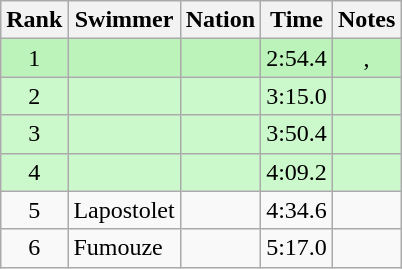<table class="wikitable sortable" style="text-align:center">
<tr>
<th>Rank</th>
<th>Swimmer</th>
<th>Nation</th>
<th>Time</th>
<th>Notes</th>
</tr>
<tr style="background:#bbf3bb;">
<td>1</td>
<td align=left></td>
<td align=left></td>
<td>2:54.4</td>
<td>, </td>
</tr>
<tr style="background:#ccf9cc;">
<td>2</td>
<td align=left></td>
<td align=left></td>
<td>3:15.0</td>
<td></td>
</tr>
<tr style="background:#ccf9cc;">
<td>3</td>
<td align=left></td>
<td align=left></td>
<td>3:50.4</td>
<td></td>
</tr>
<tr style="background:#ccf9cc;">
<td>4</td>
<td align=left></td>
<td align=left></td>
<td>4:09.2</td>
<td></td>
</tr>
<tr>
<td>5</td>
<td align=left>Lapostolet</td>
<td align=left></td>
<td>4:34.6</td>
<td></td>
</tr>
<tr>
<td>6</td>
<td align=left>Fumouze</td>
<td align=left></td>
<td>5:17.0</td>
<td></td>
</tr>
</table>
